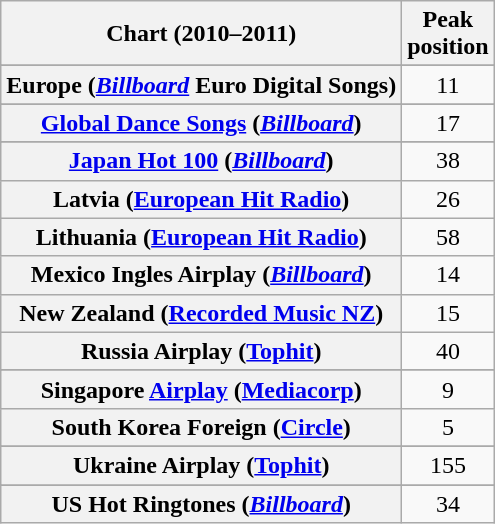<table class="wikitable plainrowheaders sortable" style="text-align:center">
<tr>
<th>Chart (2010–2011)</th>
<th>Peak<br>position</th>
</tr>
<tr>
</tr>
<tr>
</tr>
<tr>
</tr>
<tr>
</tr>
<tr>
</tr>
<tr>
</tr>
<tr>
<th scope="row">Europe (<em><a href='#'>Billboard</a></em> Euro Digital Songs)</th>
<td>11</td>
</tr>
<tr>
</tr>
<tr>
</tr>
<tr>
<th scope="row"><a href='#'>Global Dance Songs</a> (<em><a href='#'>Billboard</a></em>)</th>
<td>17</td>
</tr>
<tr>
</tr>
<tr>
<th scope="row"><a href='#'>Japan Hot 100</a> (<em><a href='#'>Billboard</a></em>)</th>
<td>38</td>
</tr>
<tr>
<th scope="row">Latvia (<a href='#'>European Hit Radio</a>)</th>
<td>26</td>
</tr>
<tr>
<th scope="row">Lithuania (<a href='#'>European Hit Radio</a>)</th>
<td>58</td>
</tr>
<tr>
<th scope="row">Mexico Ingles Airplay (<em><a href='#'>Billboard</a></em>)</th>
<td>14</td>
</tr>
<tr>
<th scope="row">New Zealand (<a href='#'>Recorded Music NZ</a>)</th>
<td>15</td>
</tr>
<tr>
<th scope="row">Russia Airplay (<a href='#'>Tophit</a>)</th>
<td>40</td>
</tr>
<tr>
</tr>
<tr>
<th scope="row">Singapore <a href='#'>Airplay</a> (<a href='#'>Mediacorp</a>)</th>
<td>9</td>
</tr>
<tr>
<th scope="row">South Korea Foreign (<a href='#'>Circle</a>)</th>
<td>5</td>
</tr>
<tr>
</tr>
<tr>
<th scope="row">Ukraine Airplay (<a href='#'>Tophit</a>)</th>
<td>155</td>
</tr>
<tr>
</tr>
<tr>
</tr>
<tr>
<th scope="row">US Hot Ringtones (<em><a href='#'>Billboard</a></em>)</th>
<td>34</td>
</tr>
</table>
